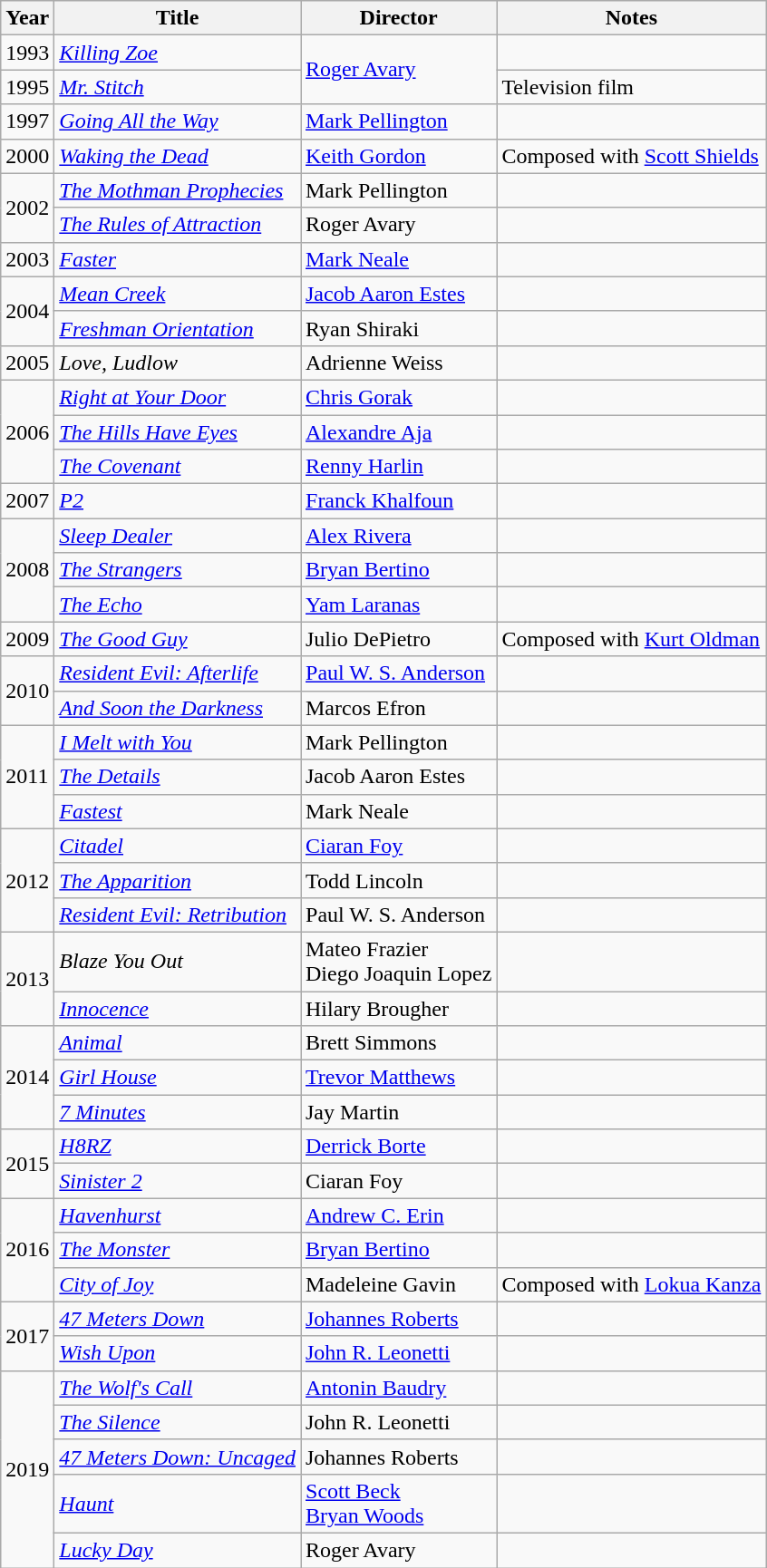<table class="wikitable plainrowheaders">
<tr>
<th>Year</th>
<th>Title</th>
<th>Director</th>
<th>Notes</th>
</tr>
<tr>
<td>1993</td>
<td><em><a href='#'>Killing Zoe</a></em></td>
<td rowspan=2><a href='#'>Roger Avary</a></td>
<td></td>
</tr>
<tr>
<td>1995</td>
<td><em><a href='#'>Mr. Stitch</a></em></td>
<td>Television film</td>
</tr>
<tr>
<td>1997</td>
<td><em><a href='#'>Going All the Way</a></em></td>
<td><a href='#'>Mark Pellington</a></td>
<td></td>
</tr>
<tr>
<td>2000</td>
<td><em><a href='#'>Waking the Dead</a></em></td>
<td><a href='#'>Keith Gordon</a></td>
<td>Composed with <a href='#'>Scott Shields</a></td>
</tr>
<tr>
<td rowspan=2>2002</td>
<td><em><a href='#'>The Mothman Prophecies</a></em></td>
<td>Mark Pellington</td>
<td></td>
</tr>
<tr>
<td><em><a href='#'>The Rules of Attraction</a></em></td>
<td>Roger Avary</td>
<td></td>
</tr>
<tr>
<td>2003</td>
<td><em><a href='#'>Faster</a></em></td>
<td><a href='#'>Mark Neale</a></td>
<td></td>
</tr>
<tr>
<td rowspan=2>2004</td>
<td><em><a href='#'>Mean Creek</a></em></td>
<td><a href='#'>Jacob Aaron Estes</a></td>
<td></td>
</tr>
<tr>
<td><em><a href='#'>Freshman Orientation</a></em></td>
<td>Ryan Shiraki</td>
<td></td>
</tr>
<tr>
<td>2005</td>
<td><em>Love, Ludlow</em></td>
<td>Adrienne Weiss</td>
<td></td>
</tr>
<tr>
<td rowspan=3>2006</td>
<td><em><a href='#'>Right at Your Door</a></em></td>
<td><a href='#'>Chris Gorak</a></td>
<td></td>
</tr>
<tr>
<td><em><a href='#'>The Hills Have Eyes</a></em></td>
<td><a href='#'>Alexandre Aja</a></td>
<td></td>
</tr>
<tr>
<td><em><a href='#'>The Covenant</a></em></td>
<td><a href='#'>Renny Harlin</a></td>
<td></td>
</tr>
<tr>
<td>2007</td>
<td><em><a href='#'>P2</a></em></td>
<td><a href='#'>Franck Khalfoun</a></td>
<td></td>
</tr>
<tr>
<td rowspan=3>2008</td>
<td><em><a href='#'>Sleep Dealer</a></em></td>
<td><a href='#'>Alex Rivera</a></td>
<td></td>
</tr>
<tr>
<td><em><a href='#'>The Strangers</a></em></td>
<td><a href='#'>Bryan Bertino</a></td>
<td></td>
</tr>
<tr>
<td><em><a href='#'>The Echo</a></em></td>
<td><a href='#'>Yam Laranas</a></td>
<td></td>
</tr>
<tr>
<td>2009</td>
<td><em><a href='#'>The Good Guy</a></em></td>
<td>Julio DePietro</td>
<td>Composed with <a href='#'>Kurt Oldman</a></td>
</tr>
<tr>
<td rowspan=2>2010</td>
<td><em><a href='#'>Resident Evil: Afterlife</a></em></td>
<td><a href='#'>Paul W. S. Anderson</a></td>
<td></td>
</tr>
<tr>
<td><em><a href='#'>And Soon the Darkness</a></em></td>
<td>Marcos Efron</td>
<td></td>
</tr>
<tr>
<td rowspan=3>2011</td>
<td><em><a href='#'>I Melt with You</a></em></td>
<td>Mark Pellington</td>
<td></td>
</tr>
<tr>
<td><em><a href='#'>The Details</a></em></td>
<td>Jacob Aaron Estes</td>
<td></td>
</tr>
<tr>
<td><em><a href='#'>Fastest</a></em></td>
<td>Mark Neale</td>
<td></td>
</tr>
<tr>
<td rowspan=3>2012</td>
<td><em><a href='#'>Citadel</a></em></td>
<td><a href='#'>Ciaran Foy</a></td>
<td></td>
</tr>
<tr>
<td><em><a href='#'>The Apparition</a></em></td>
<td>Todd Lincoln</td>
<td></td>
</tr>
<tr>
<td><em><a href='#'>Resident Evil: Retribution</a></em></td>
<td>Paul W. S. Anderson</td>
<td></td>
</tr>
<tr>
<td rowspan=2>2013</td>
<td><em>Blaze You Out</em></td>
<td>Mateo Frazier<br>Diego Joaquin Lopez</td>
<td></td>
</tr>
<tr>
<td><em><a href='#'>Innocence</a></em></td>
<td>Hilary Brougher</td>
<td></td>
</tr>
<tr>
<td rowspan=3>2014</td>
<td><em><a href='#'>Animal</a></em></td>
<td>Brett Simmons</td>
<td></td>
</tr>
<tr>
<td><em><a href='#'>Girl House</a></em></td>
<td><a href='#'>Trevor Matthews</a></td>
<td></td>
</tr>
<tr>
<td><em><a href='#'>7 Minutes</a></em></td>
<td>Jay Martin</td>
<td></td>
</tr>
<tr>
<td rowspan=2>2015</td>
<td><em><a href='#'>H8RZ</a></em></td>
<td><a href='#'>Derrick Borte</a></td>
<td></td>
</tr>
<tr>
<td><em><a href='#'>Sinister 2</a></em></td>
<td>Ciaran Foy</td>
<td></td>
</tr>
<tr>
<td rowspan=3>2016</td>
<td><em><a href='#'>Havenhurst</a></em></td>
<td><a href='#'>Andrew C. Erin</a></td>
<td></td>
</tr>
<tr>
<td><em><a href='#'>The Monster</a></em></td>
<td><a href='#'>Bryan Bertino</a></td>
<td></td>
</tr>
<tr>
<td><em><a href='#'>City of Joy</a></em></td>
<td>Madeleine Gavin</td>
<td>Composed with <a href='#'>Lokua Kanza</a></td>
</tr>
<tr>
<td rowspan=2>2017</td>
<td><em><a href='#'>47 Meters Down</a></em></td>
<td><a href='#'>Johannes Roberts</a></td>
<td></td>
</tr>
<tr>
<td><em><a href='#'>Wish Upon</a></em></td>
<td><a href='#'>John R. Leonetti</a></td>
<td></td>
</tr>
<tr>
<td rowspan=5>2019</td>
<td><em><a href='#'>The Wolf's Call</a></em></td>
<td><a href='#'>Antonin Baudry</a></td>
<td></td>
</tr>
<tr>
<td><em><a href='#'>The Silence</a></em></td>
<td>John R. Leonetti</td>
<td></td>
</tr>
<tr>
<td><em><a href='#'>47 Meters Down: Uncaged</a></em></td>
<td>Johannes Roberts</td>
<td></td>
</tr>
<tr>
<td><em><a href='#'>Haunt</a></em></td>
<td><a href='#'>Scott Beck</a><br><a href='#'>Bryan Woods</a></td>
<td></td>
</tr>
<tr>
<td><em><a href='#'>Lucky Day</a></em></td>
<td>Roger Avary</td>
</tr>
</table>
